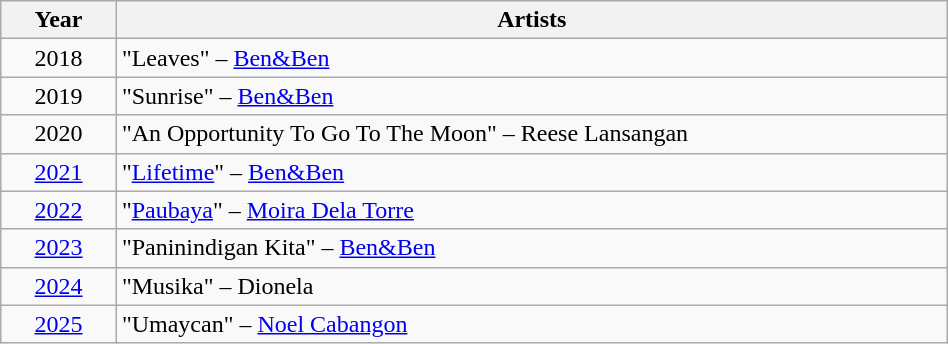<table class="wikitable sortable"  style="width:50%;">
<tr>
<th width=5%  scope="col">Year</th>
<th ! width=40%  scope="col">Artists</th>
</tr>
<tr>
<td align="center">2018</td>
<td>"Leaves" – <a href='#'>Ben&Ben</a></td>
</tr>
<tr>
<td align="center">2019</td>
<td>"Sunrise" – <a href='#'>Ben&Ben</a></td>
</tr>
<tr>
<td align="center">2020</td>
<td>"An Opportunity To Go To The Moon" – Reese Lansangan</td>
</tr>
<tr>
<td align="center"><a href='#'>2021</a></td>
<td>"<a href='#'>Lifetime</a>" – <a href='#'>Ben&Ben</a></td>
</tr>
<tr>
<td align="center"><a href='#'>2022</a></td>
<td>"<a href='#'>Paubaya</a>" – <a href='#'>Moira Dela Torre</a></td>
</tr>
<tr>
<td align="center"><a href='#'>2023</a></td>
<td>"Paninindigan Kita" – <a href='#'>Ben&Ben</a></td>
</tr>
<tr>
<td align="center"><a href='#'>2024</a></td>
<td>"Musika" – Dionela</td>
</tr>
<tr>
<td align="center"><a href='#'>2025</a></td>
<td>"Umaycan" – <a href='#'>Noel Cabangon</a></td>
</tr>
</table>
